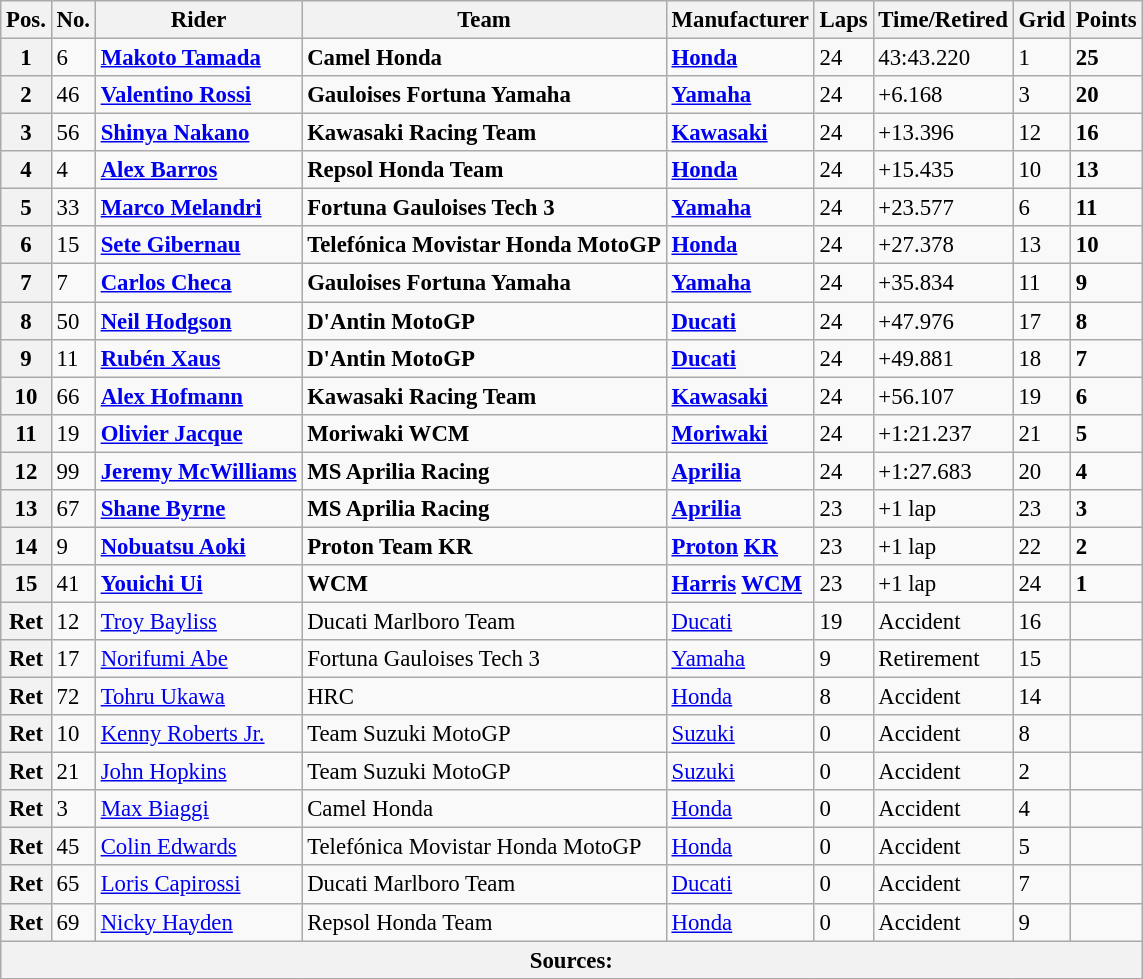<table class="wikitable" style="font-size: 95%;">
<tr>
<th>Pos.</th>
<th>No.</th>
<th>Rider</th>
<th>Team</th>
<th>Manufacturer</th>
<th>Laps</th>
<th>Time/Retired</th>
<th>Grid</th>
<th>Points</th>
</tr>
<tr>
<th>1</th>
<td>6</td>
<td> <strong><a href='#'>Makoto Tamada</a></strong></td>
<td><strong>Camel Honda</strong></td>
<td><strong><a href='#'>Honda</a></strong></td>
<td>24</td>
<td>43:43.220</td>
<td>1</td>
<td><strong>25</strong></td>
</tr>
<tr>
<th>2</th>
<td>46</td>
<td> <strong><a href='#'>Valentino Rossi</a></strong></td>
<td><strong>Gauloises Fortuna Yamaha</strong></td>
<td><strong><a href='#'>Yamaha</a></strong></td>
<td>24</td>
<td>+6.168</td>
<td>3</td>
<td><strong>20</strong></td>
</tr>
<tr>
<th>3</th>
<td>56</td>
<td> <strong><a href='#'>Shinya Nakano</a></strong></td>
<td><strong>Kawasaki Racing Team</strong></td>
<td><strong><a href='#'>Kawasaki</a></strong></td>
<td>24</td>
<td>+13.396</td>
<td>12</td>
<td><strong>16</strong></td>
</tr>
<tr>
<th>4</th>
<td>4</td>
<td> <strong><a href='#'>Alex Barros</a></strong></td>
<td><strong>Repsol Honda Team</strong></td>
<td><strong><a href='#'>Honda</a></strong></td>
<td>24</td>
<td>+15.435</td>
<td>10</td>
<td><strong>13</strong></td>
</tr>
<tr>
<th>5</th>
<td>33</td>
<td> <strong><a href='#'>Marco Melandri</a></strong></td>
<td><strong>Fortuna Gauloises Tech 3</strong></td>
<td><strong><a href='#'>Yamaha</a></strong></td>
<td>24</td>
<td>+23.577</td>
<td>6</td>
<td><strong>11</strong></td>
</tr>
<tr>
<th>6</th>
<td>15</td>
<td> <strong><a href='#'>Sete Gibernau</a></strong></td>
<td><strong>Telefónica Movistar Honda MotoGP</strong></td>
<td><strong><a href='#'>Honda</a></strong></td>
<td>24</td>
<td>+27.378</td>
<td>13</td>
<td><strong>10</strong></td>
</tr>
<tr>
<th>7</th>
<td>7</td>
<td> <strong><a href='#'>Carlos Checa</a></strong></td>
<td><strong>Gauloises Fortuna Yamaha</strong></td>
<td><strong><a href='#'>Yamaha</a></strong></td>
<td>24</td>
<td>+35.834</td>
<td>11</td>
<td><strong>9</strong></td>
</tr>
<tr>
<th>8</th>
<td>50</td>
<td> <strong><a href='#'>Neil Hodgson</a></strong></td>
<td><strong>D'Antin MotoGP</strong></td>
<td><strong><a href='#'>Ducati</a></strong></td>
<td>24</td>
<td>+47.976</td>
<td>17</td>
<td><strong>8</strong></td>
</tr>
<tr>
<th>9</th>
<td>11</td>
<td> <strong><a href='#'>Rubén Xaus</a></strong></td>
<td><strong>D'Antin MotoGP</strong></td>
<td><strong><a href='#'>Ducati</a></strong></td>
<td>24</td>
<td>+49.881</td>
<td>18</td>
<td><strong>7</strong></td>
</tr>
<tr>
<th>10</th>
<td>66</td>
<td> <strong><a href='#'>Alex Hofmann</a></strong></td>
<td><strong>Kawasaki Racing Team</strong></td>
<td><strong><a href='#'>Kawasaki</a></strong></td>
<td>24</td>
<td>+56.107</td>
<td>19</td>
<td><strong>6</strong></td>
</tr>
<tr>
<th>11</th>
<td>19</td>
<td> <strong><a href='#'>Olivier Jacque</a></strong></td>
<td><strong>Moriwaki WCM</strong></td>
<td><strong><a href='#'>Moriwaki</a></strong></td>
<td>24</td>
<td>+1:21.237</td>
<td>21</td>
<td><strong>5</strong></td>
</tr>
<tr>
<th>12</th>
<td>99</td>
<td> <strong><a href='#'>Jeremy McWilliams</a></strong></td>
<td><strong>MS Aprilia Racing</strong></td>
<td><strong><a href='#'>Aprilia</a></strong></td>
<td>24</td>
<td>+1:27.683</td>
<td>20</td>
<td><strong>4</strong></td>
</tr>
<tr>
<th>13</th>
<td>67</td>
<td> <strong><a href='#'>Shane Byrne</a></strong></td>
<td><strong>MS Aprilia Racing</strong></td>
<td><strong><a href='#'>Aprilia</a></strong></td>
<td>23</td>
<td>+1 lap</td>
<td>23</td>
<td><strong>3</strong></td>
</tr>
<tr>
<th>14</th>
<td>9</td>
<td> <strong><a href='#'>Nobuatsu Aoki</a></strong></td>
<td><strong>Proton Team KR</strong></td>
<td><strong><a href='#'>Proton</a> <a href='#'>KR</a></strong></td>
<td>23</td>
<td>+1 lap</td>
<td>22</td>
<td><strong>2</strong></td>
</tr>
<tr>
<th>15</th>
<td>41</td>
<td> <strong><a href='#'>Youichi Ui</a></strong></td>
<td><strong>WCM</strong></td>
<td><strong><a href='#'>Harris</a> <a href='#'>WCM</a></strong></td>
<td>23</td>
<td>+1 lap</td>
<td>24</td>
<td><strong>1</strong></td>
</tr>
<tr>
<th>Ret</th>
<td>12</td>
<td> <a href='#'>Troy Bayliss</a></td>
<td>Ducati Marlboro Team</td>
<td><a href='#'>Ducati</a></td>
<td>19</td>
<td>Accident</td>
<td>16</td>
<td></td>
</tr>
<tr>
<th>Ret</th>
<td>17</td>
<td> <a href='#'>Norifumi Abe</a></td>
<td>Fortuna Gauloises Tech 3</td>
<td><a href='#'>Yamaha</a></td>
<td>9</td>
<td>Retirement</td>
<td>15</td>
<td></td>
</tr>
<tr>
<th>Ret</th>
<td>72</td>
<td> <a href='#'>Tohru Ukawa</a></td>
<td>HRC</td>
<td><a href='#'>Honda</a></td>
<td>8</td>
<td>Accident</td>
<td>14</td>
<td></td>
</tr>
<tr>
<th>Ret</th>
<td>10</td>
<td> <a href='#'>Kenny Roberts Jr.</a></td>
<td>Team Suzuki MotoGP</td>
<td><a href='#'>Suzuki</a></td>
<td>0</td>
<td>Accident</td>
<td>8</td>
<td></td>
</tr>
<tr>
<th>Ret</th>
<td>21</td>
<td> <a href='#'>John Hopkins</a></td>
<td>Team Suzuki MotoGP</td>
<td><a href='#'>Suzuki</a></td>
<td>0</td>
<td>Accident</td>
<td>2</td>
<td></td>
</tr>
<tr>
<th>Ret</th>
<td>3</td>
<td> <a href='#'>Max Biaggi</a></td>
<td>Camel Honda</td>
<td><a href='#'>Honda</a></td>
<td>0</td>
<td>Accident</td>
<td>4</td>
<td></td>
</tr>
<tr>
<th>Ret</th>
<td>45</td>
<td> <a href='#'>Colin Edwards</a></td>
<td>Telefónica Movistar Honda MotoGP</td>
<td><a href='#'>Honda</a></td>
<td>0</td>
<td>Accident</td>
<td>5</td>
<td></td>
</tr>
<tr>
<th>Ret</th>
<td>65</td>
<td> <a href='#'>Loris Capirossi</a></td>
<td>Ducati Marlboro Team</td>
<td><a href='#'>Ducati</a></td>
<td>0</td>
<td>Accident</td>
<td>7</td>
<td></td>
</tr>
<tr>
<th>Ret</th>
<td>69</td>
<td> <a href='#'>Nicky Hayden</a></td>
<td>Repsol Honda Team</td>
<td><a href='#'>Honda</a></td>
<td>0</td>
<td>Accident</td>
<td>9</td>
<td></td>
</tr>
<tr>
<th colspan=9>Sources:</th>
</tr>
</table>
